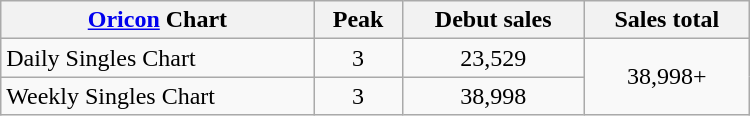<table class="wikitable" style="width:500px;">
<tr>
<th style="text-align:center;"><a href='#'>Oricon</a> Chart</th>
<th style="text-align:center;">Peak</th>
<th style="text-align:center;">Debut sales</th>
<th style="text-align:center;">Sales total</th>
</tr>
<tr>
<td align="left">Daily Singles Chart</td>
<td style="text-align:center;">3</td>
<td style="text-align:center;">23,529</td>
<td style="text-align:center;" rowspan="2">38,998+</td>
</tr>
<tr>
<td align="left">Weekly Singles Chart</td>
<td style="text-align:center;">3</td>
<td style="text-align:center;">38,998</td>
</tr>
</table>
